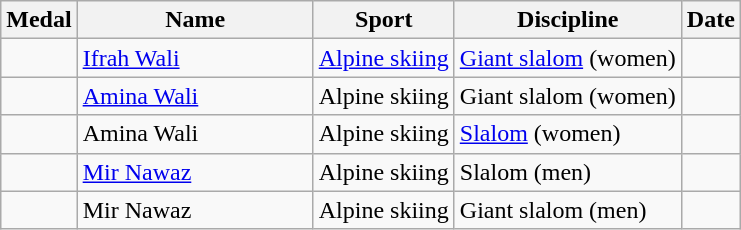<table class="wikitable sortable">
<tr>
<th>Medal</th>
<th width=150px>Name</th>
<th>Sport</th>
<th>Discipline</th>
<th>Date</th>
</tr>
<tr>
<td></td>
<td><a href='#'>Ifrah Wali</a></td>
<td><a href='#'>Alpine skiing</a></td>
<td><a href='#'>Giant slalom</a> (women)</td>
<td></td>
</tr>
<tr>
<td></td>
<td><a href='#'>Amina Wali</a></td>
<td>Alpine skiing</td>
<td>Giant slalom (women)</td>
<td></td>
</tr>
<tr>
<td></td>
<td>Amina Wali</td>
<td>Alpine skiing</td>
<td><a href='#'>Slalom</a> (women)</td>
<td></td>
</tr>
<tr>
<td></td>
<td><a href='#'>Mir Nawaz</a></td>
<td>Alpine skiing</td>
<td>Slalom (men)</td>
<td></td>
</tr>
<tr>
<td></td>
<td>Mir Nawaz</td>
<td>Alpine skiing</td>
<td>Giant slalom (men)</td>
<td></td>
</tr>
</table>
